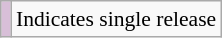<table class="wikitable" style="font-size:90%;">
<tr>
<td style="background-color:#D8BFD8"></td>
<td>Indicates single release</td>
</tr>
</table>
